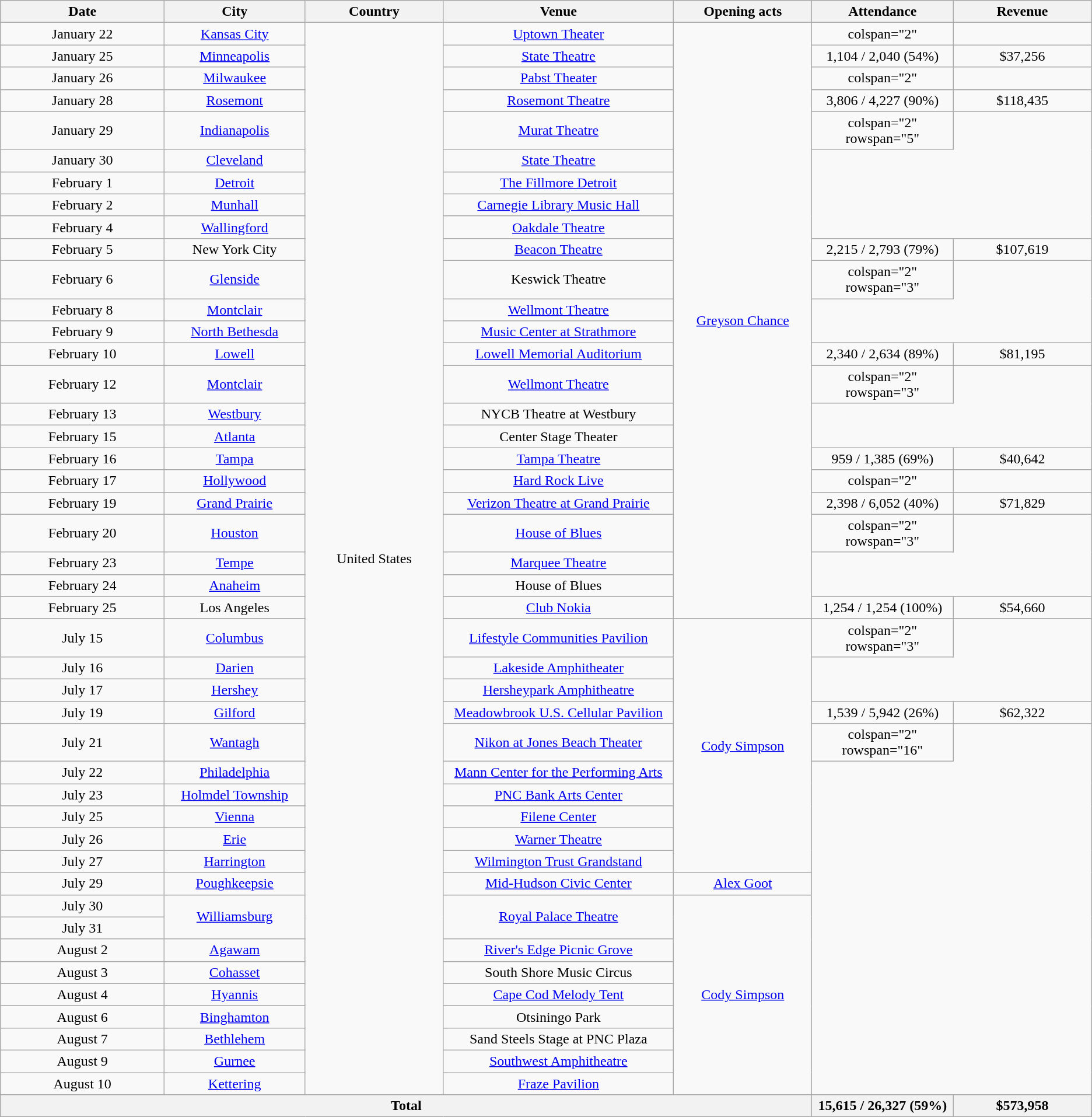<table class="wikitable plainrowheaders" style="text-align:center;">
<tr>
<th scope="col" style="width:12em;">Date</th>
<th scope="col" style="width:10em;">City</th>
<th scope="col" style="width:10em;">Country</th>
<th scope="col" style="width:17em;">Venue</th>
<th scope="col" style="width:10em;">Opening acts</th>
<th scope="col" style="width:10em;">Attendance</th>
<th scope="col" style="width:10em;">Revenue</th>
</tr>
<tr>
<td>January 22</td>
<td><a href='#'>Kansas City</a></td>
<td rowspan="44">United States</td>
<td><a href='#'>Uptown Theater</a></td>
<td rowspan="24"><a href='#'>Greyson Chance</a></td>
<td>colspan="2" </td>
</tr>
<tr>
<td>January 25</td>
<td><a href='#'>Minneapolis</a></td>
<td><a href='#'>State Theatre</a></td>
<td>1,104 / 2,040 (54%)</td>
<td>$37,256</td>
</tr>
<tr>
<td>January 26</td>
<td><a href='#'>Milwaukee</a></td>
<td><a href='#'>Pabst Theater</a></td>
<td>colspan="2" </td>
</tr>
<tr>
<td>January 28</td>
<td><a href='#'>Rosemont</a></td>
<td><a href='#'>Rosemont Theatre</a></td>
<td>3,806 / 4,227 (90%)</td>
<td>$118,435</td>
</tr>
<tr>
<td>January 29</td>
<td><a href='#'>Indianapolis</a></td>
<td><a href='#'>Murat Theatre</a></td>
<td>colspan="2" rowspan="5" </td>
</tr>
<tr>
<td>January 30</td>
<td><a href='#'>Cleveland</a></td>
<td><a href='#'>State Theatre</a></td>
</tr>
<tr>
<td>February 1</td>
<td><a href='#'>Detroit</a></td>
<td><a href='#'>The Fillmore Detroit</a></td>
</tr>
<tr>
<td>February 2</td>
<td><a href='#'>Munhall</a></td>
<td><a href='#'>Carnegie Library Music Hall</a></td>
</tr>
<tr>
<td>February 4</td>
<td><a href='#'>Wallingford</a></td>
<td><a href='#'>Oakdale Theatre</a></td>
</tr>
<tr>
<td>February 5</td>
<td>New York City</td>
<td><a href='#'>Beacon Theatre</a></td>
<td>2,215 / 2,793 (79%)</td>
<td>$107,619</td>
</tr>
<tr>
<td>February 6</td>
<td><a href='#'>Glenside</a></td>
<td>Keswick Theatre</td>
<td>colspan="2" rowspan="3" </td>
</tr>
<tr>
<td>February 8</td>
<td><a href='#'>Montclair</a></td>
<td><a href='#'>Wellmont Theatre</a></td>
</tr>
<tr>
<td>February 9</td>
<td><a href='#'>North Bethesda</a></td>
<td><a href='#'>Music Center at Strathmore</a></td>
</tr>
<tr>
<td>February 10</td>
<td><a href='#'>Lowell</a></td>
<td><a href='#'>Lowell Memorial Auditorium</a></td>
<td>2,340 / 2,634 (89%)</td>
<td>$81,195</td>
</tr>
<tr>
<td>February 12</td>
<td><a href='#'>Montclair</a></td>
<td><a href='#'>Wellmont Theatre</a></td>
<td>colspan="2" rowspan="3" </td>
</tr>
<tr>
<td>February 13</td>
<td><a href='#'>Westbury</a></td>
<td>NYCB Theatre at Westbury</td>
</tr>
<tr>
<td>February 15</td>
<td><a href='#'>Atlanta</a></td>
<td>Center Stage Theater</td>
</tr>
<tr>
<td>February 16</td>
<td><a href='#'>Tampa</a></td>
<td><a href='#'>Tampa Theatre</a></td>
<td>959 / 1,385 (69%)</td>
<td>$40,642</td>
</tr>
<tr>
<td>February 17</td>
<td><a href='#'>Hollywood</a></td>
<td><a href='#'>Hard Rock Live</a></td>
<td>colspan="2" </td>
</tr>
<tr>
<td>February 19</td>
<td><a href='#'>Grand Prairie</a></td>
<td><a href='#'>Verizon Theatre at Grand Prairie</a></td>
<td>2,398 / 6,052 (40%)</td>
<td>$71,829</td>
</tr>
<tr>
<td>February 20</td>
<td><a href='#'>Houston</a></td>
<td><a href='#'>House of Blues</a></td>
<td>colspan="2" rowspan="3" </td>
</tr>
<tr>
<td>February 23</td>
<td><a href='#'>Tempe</a></td>
<td><a href='#'>Marquee Theatre</a></td>
</tr>
<tr>
<td>February 24</td>
<td><a href='#'>Anaheim</a></td>
<td>House of Blues</td>
</tr>
<tr>
<td>February 25</td>
<td>Los Angeles</td>
<td><a href='#'>Club Nokia</a></td>
<td>1,254 / 1,254 (100%)</td>
<td>$54,660</td>
</tr>
<tr>
<td>July 15</td>
<td><a href='#'>Columbus</a></td>
<td><a href='#'>Lifestyle Communities Pavilion</a></td>
<td rowspan="10"><a href='#'>Cody Simpson</a></td>
<td>colspan="2" rowspan="3" </td>
</tr>
<tr>
<td>July 16</td>
<td><a href='#'>Darien</a></td>
<td><a href='#'>Lakeside Amphitheater</a></td>
</tr>
<tr>
<td>July 17</td>
<td><a href='#'>Hershey</a></td>
<td><a href='#'>Hersheypark Amphitheatre</a></td>
</tr>
<tr>
<td>July 19</td>
<td><a href='#'>Gilford</a></td>
<td><a href='#'>Meadowbrook U.S. Cellular Pavilion</a></td>
<td>1,539 / 5,942 (26%)</td>
<td>$62,322</td>
</tr>
<tr>
<td>July 21</td>
<td><a href='#'>Wantagh</a></td>
<td><a href='#'>Nikon at Jones Beach Theater</a></td>
<td>colspan="2" rowspan="16" </td>
</tr>
<tr>
<td>July 22</td>
<td><a href='#'>Philadelphia</a></td>
<td><a href='#'>Mann Center for the Performing Arts</a></td>
</tr>
<tr>
<td>July 23</td>
<td><a href='#'>Holmdel Township</a></td>
<td><a href='#'>PNC Bank Arts Center</a></td>
</tr>
<tr>
<td>July 25</td>
<td><a href='#'>Vienna</a></td>
<td><a href='#'>Filene Center</a></td>
</tr>
<tr>
<td>July 26</td>
<td><a href='#'>Erie</a></td>
<td><a href='#'>Warner Theatre</a></td>
</tr>
<tr>
<td>July 27</td>
<td><a href='#'>Harrington</a></td>
<td><a href='#'>Wilmington Trust Grandstand</a></td>
</tr>
<tr>
<td>July 29</td>
<td><a href='#'>Poughkeepsie</a></td>
<td><a href='#'>Mid-Hudson Civic Center</a></td>
<td><a href='#'>Alex Goot</a></td>
</tr>
<tr>
<td>July 30</td>
<td rowspan="2"><a href='#'>Williamsburg</a></td>
<td rowspan="2"><a href='#'>Royal Palace Theatre</a></td>
<td rowspan="9"><a href='#'>Cody Simpson</a></td>
</tr>
<tr>
<td>July 31</td>
</tr>
<tr>
<td>August 2</td>
<td><a href='#'>Agawam</a></td>
<td><a href='#'>River's Edge Picnic Grove</a></td>
</tr>
<tr>
<td>August 3</td>
<td><a href='#'>Cohasset</a></td>
<td>South Shore Music Circus</td>
</tr>
<tr>
<td>August 4</td>
<td><a href='#'>Hyannis</a></td>
<td><a href='#'>Cape Cod Melody Tent</a></td>
</tr>
<tr>
<td>August 6</td>
<td><a href='#'>Binghamton</a></td>
<td>Otsiningo Park</td>
</tr>
<tr>
<td>August 7</td>
<td><a href='#'>Bethlehem</a></td>
<td>Sand Steels Stage at PNC Plaza</td>
</tr>
<tr>
<td>August 9</td>
<td><a href='#'>Gurnee</a></td>
<td><a href='#'>Southwest Amphitheatre</a></td>
</tr>
<tr>
<td>August 10</td>
<td><a href='#'>Kettering</a></td>
<td><a href='#'>Fraze Pavilion</a></td>
</tr>
<tr>
<th colspan="5">Total</th>
<th>15,615 / 26,327 (59%)</th>
<th>$573,958</th>
</tr>
</table>
